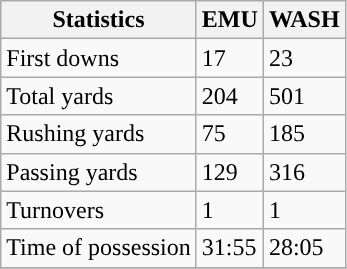<table class="wikitable" style="float: left;">
<tr>
<th>Statistics</th>
<th>EMU</th>
<th>WASH</th>
</tr>
<tr>
<td>First downs</td>
<td>17</td>
<td>23</td>
</tr>
<tr>
<td>Total yards</td>
<td>204</td>
<td>501</td>
</tr>
<tr>
<td>Rushing yards</td>
<td>75</td>
<td>185</td>
</tr>
<tr>
<td>Passing yards</td>
<td>129</td>
<td>316</td>
</tr>
<tr>
<td>Turnovers</td>
<td>1</td>
<td>1</td>
</tr>
<tr>
<td>Time of possession</td>
<td>31:55</td>
<td>28:05</td>
</tr>
<tr>
</tr>
</table>
